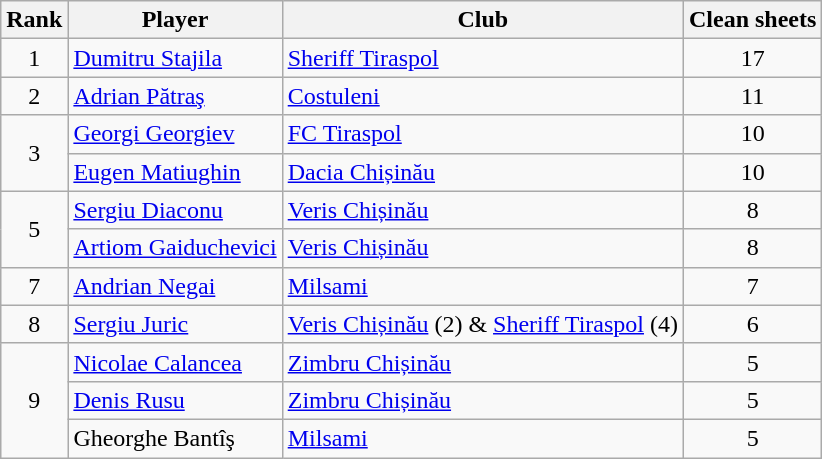<table class="wikitable" style="text-align:center">
<tr>
<th>Rank</th>
<th>Player</th>
<th>Club</th>
<th>Clean sheets</th>
</tr>
<tr>
<td rowspan="1">1</td>
<td align="left"> <a href='#'>Dumitru Stajila</a></td>
<td align="left"><a href='#'>Sheriff Tiraspol</a></td>
<td>17</td>
</tr>
<tr>
<td rowspan="1">2</td>
<td align="left"> <a href='#'>Adrian Pătraş</a></td>
<td align="left"><a href='#'>Costuleni</a></td>
<td>11</td>
</tr>
<tr>
<td rowspan="2">3</td>
<td align="left"> <a href='#'>Georgi Georgiev</a></td>
<td align="left"><a href='#'>FC Tiraspol</a></td>
<td>10</td>
</tr>
<tr>
<td align="left"> <a href='#'>Eugen Matiughin</a></td>
<td align="left"><a href='#'>Dacia Chișinău</a></td>
<td>10</td>
</tr>
<tr>
<td rowspan="2">5</td>
<td align="left"> <a href='#'>Sergiu Diaconu</a></td>
<td align="left"><a href='#'>Veris Chișinău</a></td>
<td>8</td>
</tr>
<tr>
<td align="left"> <a href='#'>Artiom Gaiduchevici</a></td>
<td align="left"><a href='#'>Veris Chișinău</a></td>
<td>8</td>
</tr>
<tr>
<td rowspan="1">7</td>
<td align="left"> <a href='#'>Andrian Negai</a></td>
<td align="left"><a href='#'>Milsami</a></td>
<td>7</td>
</tr>
<tr>
<td rowspan="1">8</td>
<td align="left"> <a href='#'>Sergiu Juric</a></td>
<td align="left"><a href='#'>Veris Chișinău</a> (2) & <a href='#'>Sheriff Tiraspol</a> (4)</td>
<td>6</td>
</tr>
<tr>
<td rowspan="3">9</td>
<td align="left"> <a href='#'>Nicolae Calancea</a></td>
<td align="left"><a href='#'>Zimbru Chișinău</a></td>
<td>5</td>
</tr>
<tr>
<td align="left"> <a href='#'>Denis Rusu</a></td>
<td align="left"><a href='#'>Zimbru Chișinău</a></td>
<td>5</td>
</tr>
<tr>
<td align="left"> Gheorghe Bantîş</td>
<td align="left"><a href='#'>Milsami</a></td>
<td>5</td>
</tr>
</table>
